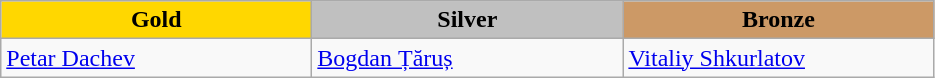<table class="wikitable" style="text-align:left">
<tr align="center">
<td width=200 bgcolor=gold><strong>Gold</strong></td>
<td width=200 bgcolor=silver><strong>Silver</strong></td>
<td width=200 bgcolor=CC9966><strong>Bronze</strong></td>
</tr>
<tr>
<td><a href='#'>Petar Dachev</a><br><em></em></td>
<td><a href='#'>Bogdan Țăruș</a><br><em></em></td>
<td><a href='#'>Vitaliy Shkurlatov</a><br><em></em></td>
</tr>
</table>
